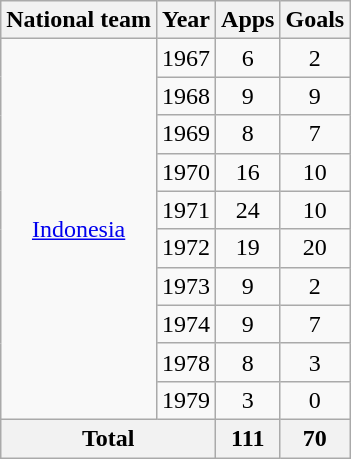<table class="wikitable" style="text-align:center">
<tr>
<th>National team</th>
<th>Year</th>
<th>Apps</th>
<th>Goals</th>
</tr>
<tr>
<td rowspan=10><a href='#'>Indonesia</a></td>
<td>1967</td>
<td>6</td>
<td>2</td>
</tr>
<tr>
<td>1968</td>
<td>9</td>
<td>9</td>
</tr>
<tr>
<td>1969</td>
<td>8</td>
<td>7</td>
</tr>
<tr>
<td>1970</td>
<td>16</td>
<td>10</td>
</tr>
<tr>
<td>1971</td>
<td>24</td>
<td>10</td>
</tr>
<tr>
<td>1972</td>
<td>19</td>
<td>20</td>
</tr>
<tr>
<td>1973</td>
<td>9</td>
<td>2</td>
</tr>
<tr>
<td>1974</td>
<td>9</td>
<td>7</td>
</tr>
<tr>
<td>1978</td>
<td>8</td>
<td>3</td>
</tr>
<tr>
<td>1979</td>
<td>3</td>
<td>0</td>
</tr>
<tr>
<th colspan=2>Total</th>
<th>111</th>
<th>70</th>
</tr>
</table>
